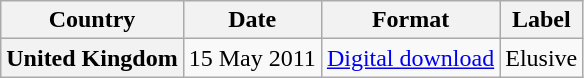<table class="wikitable plainrowheaders">
<tr>
<th scope="col">Country</th>
<th scope="col">Date</th>
<th scope="col">Format</th>
<th scope="col">Label</th>
</tr>
<tr>
<th scope="row">United Kingdom</th>
<td>15 May 2011</td>
<td><a href='#'>Digital download</a></td>
<td>Elusive</td>
</tr>
</table>
